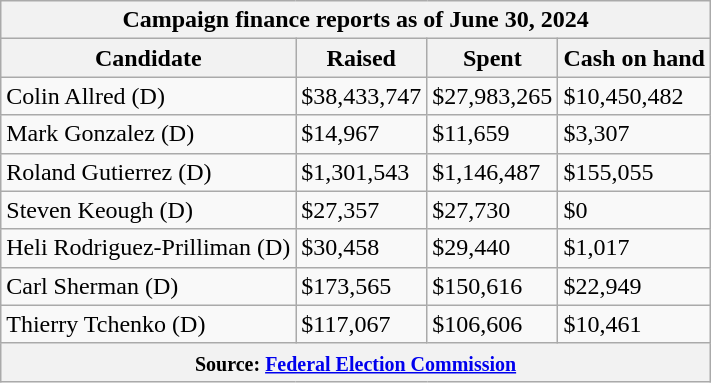<table class="wikitable sortable">
<tr>
<th colspan=4>Campaign finance reports as of June 30, 2024</th>
</tr>
<tr style="text-align:center;">
<th>Candidate</th>
<th>Raised</th>
<th>Spent</th>
<th>Cash on hand</th>
</tr>
<tr>
<td>Colin Allred (D)</td>
<td>$38,433,747</td>
<td>$27,983,265</td>
<td>$10,450,482</td>
</tr>
<tr>
<td>Mark Gonzalez (D)</td>
<td>$14,967</td>
<td>$11,659</td>
<td>$3,307</td>
</tr>
<tr>
<td>Roland Gutierrez (D)</td>
<td>$1,301,543</td>
<td>$1,146,487</td>
<td>$155,055</td>
</tr>
<tr>
<td>Steven Keough (D)</td>
<td>$27,357</td>
<td>$27,730</td>
<td>$0</td>
</tr>
<tr>
<td>Heli Rodriguez-Prilliman (D)</td>
<td>$30,458</td>
<td>$29,440</td>
<td>$1,017</td>
</tr>
<tr>
<td>Carl Sherman (D)</td>
<td>$173,565</td>
<td>$150,616</td>
<td>$22,949</td>
</tr>
<tr>
<td>Thierry Tchenko (D)</td>
<td>$117,067</td>
<td>$106,606</td>
<td>$10,461</td>
</tr>
<tr>
<th colspan="4"><small>Source: <a href='#'>Federal Election Commission</a></small></th>
</tr>
</table>
